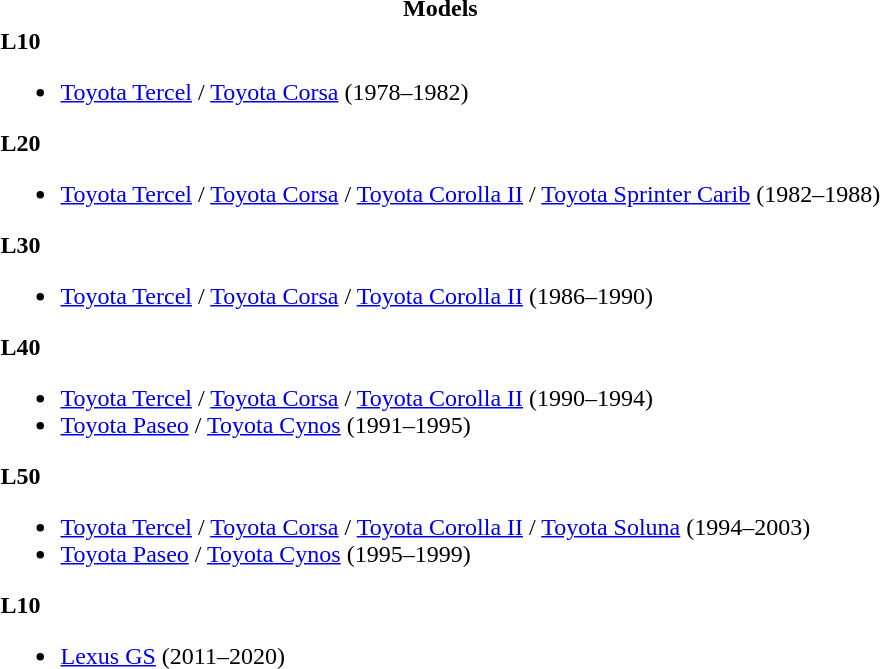<table>
<tr>
<th>Models</th>
</tr>
<tr>
<td><strong>L10</strong><br><ul><li><a href='#'>Toyota Tercel</a> / <a href='#'>Toyota Corsa</a> (1978–1982)</li></ul><strong>L20</strong><ul><li><a href='#'>Toyota Tercel</a> / <a href='#'>Toyota Corsa</a> / <a href='#'>Toyota Corolla II</a> / <a href='#'>Toyota Sprinter Carib</a> (1982–1988)</li></ul><strong>L30</strong><ul><li><a href='#'>Toyota Tercel</a> / <a href='#'>Toyota Corsa</a> / <a href='#'>Toyota Corolla II</a> (1986–1990)</li></ul><strong>L40</strong><ul><li><a href='#'>Toyota Tercel</a> / <a href='#'>Toyota Corsa</a> / <a href='#'>Toyota Corolla II</a> (1990–1994)</li><li><a href='#'>Toyota Paseo</a> / <a href='#'>Toyota Cynos</a> (1991–1995)</li></ul><strong>L50</strong><ul><li><a href='#'>Toyota Tercel</a> / <a href='#'>Toyota Corsa</a> / <a href='#'>Toyota Corolla II</a> / <a href='#'>Toyota Soluna</a> (1994–2003)</li><li><a href='#'>Toyota Paseo</a> / <a href='#'>Toyota Cynos</a> (1995–1999)</li></ul><strong>L10</strong><ul><li><a href='#'>Lexus GS</a> (2011–2020)</li></ul></td>
</tr>
</table>
